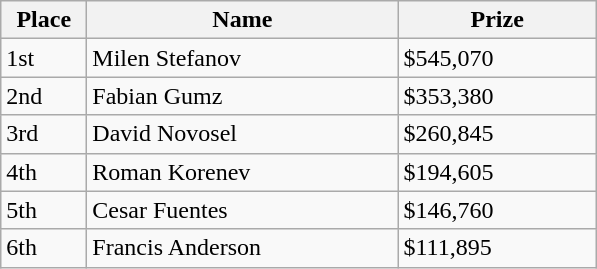<table class="wikitable">
<tr>
<th style="width:50px;">Place</th>
<th style="width:200px;">Name</th>
<th style="width:125px;">Prize</th>
</tr>
<tr>
<td>1st</td>
<td> Milen Stefanov</td>
<td>$545,070</td>
</tr>
<tr>
<td>2nd</td>
<td> Fabian Gumz</td>
<td>$353,380</td>
</tr>
<tr>
<td>3rd</td>
<td> David Novosel</td>
<td>$260,845</td>
</tr>
<tr>
<td>4th</td>
<td> Roman Korenev</td>
<td>$194,605</td>
</tr>
<tr>
<td>5th</td>
<td>  Cesar Fuentes</td>
<td>$146,760</td>
</tr>
<tr>
<td>6th</td>
<td>  Francis Anderson</td>
<td>$111,895</td>
</tr>
</table>
